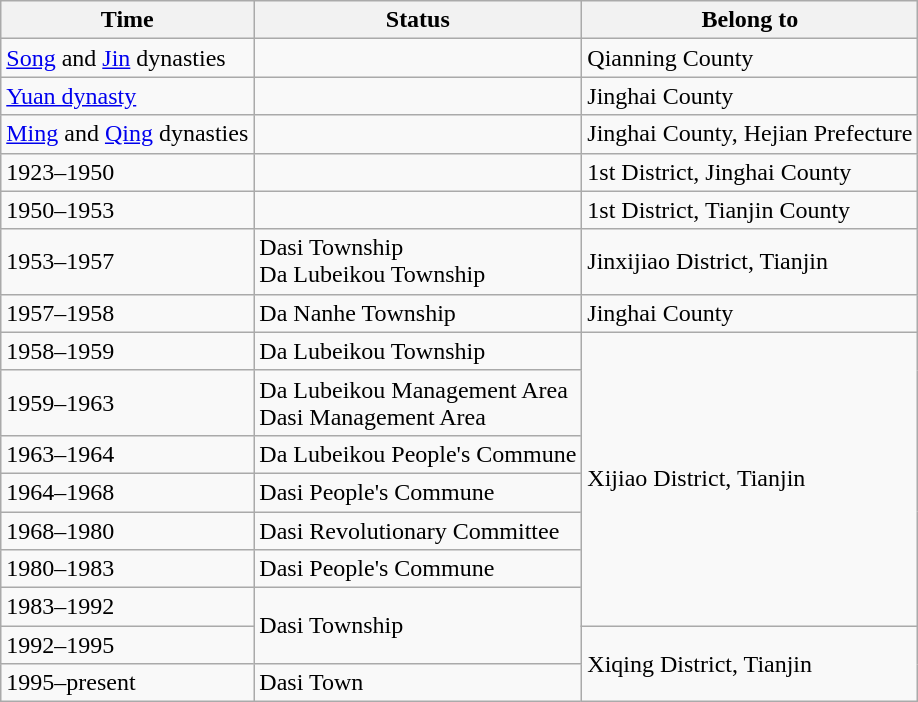<table class="wikitable">
<tr>
<th>Time</th>
<th>Status</th>
<th>Belong to</th>
</tr>
<tr>
<td><a href='#'>Song</a> and <a href='#'>Jin</a> dynasties</td>
<td></td>
<td>Qianning County</td>
</tr>
<tr>
<td><a href='#'>Yuan dynasty</a></td>
<td></td>
<td>Jinghai County</td>
</tr>
<tr>
<td><a href='#'>Ming</a> and <a href='#'>Qing</a> dynasties</td>
<td></td>
<td>Jinghai County, Hejian Prefecture</td>
</tr>
<tr>
<td>1923–1950</td>
<td></td>
<td>1st District, Jinghai County</td>
</tr>
<tr>
<td>1950–1953</td>
<td></td>
<td>1st District, Tianjin County</td>
</tr>
<tr>
<td>1953–1957</td>
<td>Dasi Township<br>Da Lubeikou Township</td>
<td>Jinxijiao District, Tianjin</td>
</tr>
<tr>
<td>1957–1958</td>
<td>Da Nanhe Township</td>
<td>Jinghai County</td>
</tr>
<tr>
<td>1958–1959</td>
<td>Da Lubeikou Township</td>
<td rowspan="7">Xijiao District, Tianjin</td>
</tr>
<tr>
<td>1959–1963</td>
<td>Da Lubeikou Management Area<br>Dasi Management Area</td>
</tr>
<tr>
<td>1963–1964</td>
<td>Da Lubeikou People's Commune</td>
</tr>
<tr>
<td>1964–1968</td>
<td>Dasi People's Commune</td>
</tr>
<tr>
<td>1968–1980</td>
<td>Dasi Revolutionary Committee</td>
</tr>
<tr>
<td>1980–1983</td>
<td>Dasi People's Commune</td>
</tr>
<tr>
<td>1983–1992</td>
<td rowspan="2">Dasi Township</td>
</tr>
<tr>
<td>1992–1995</td>
<td rowspan="2">Xiqing District, Tianjin</td>
</tr>
<tr>
<td>1995–present</td>
<td>Dasi Town</td>
</tr>
</table>
